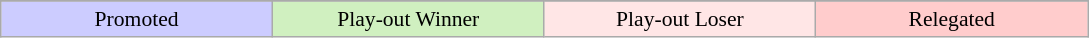<table class="wikitable" style="font-size:90%; text-align:center;">
<tr>
</tr>
<tr>
<td style="background:#ccccff;" width=14%>Promoted</td>
<td style="background:#D0F0C0;" width=14%>Play-out Winner</td>
<td style="background:#FFE6E6;" width=14%>Play-out Loser</td>
<td style="background:#fcc;" width=14%>Relegated</td>
</tr>
</table>
